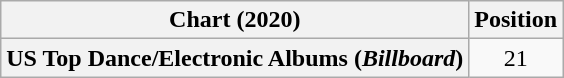<table class="wikitable plainrowheaders" style="text-align:center">
<tr>
<th scope="col">Chart (2020)</th>
<th scope="col">Position</th>
</tr>
<tr>
<th scope="row">US Top Dance/Electronic Albums (<em>Billboard</em>)</th>
<td>21</td>
</tr>
</table>
